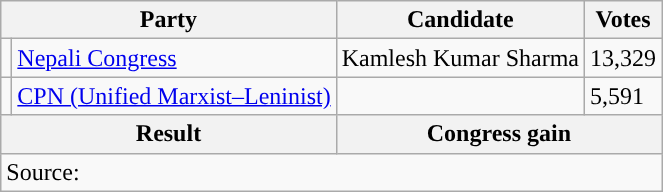<table class="wikitable">
<tr>
<th colspan="2">Party</th>
<th>Candidate</th>
<th>Votes</th>
</tr>
<tr>
<td style="background-color:"></td>
<td><a href='#'>Nepali Congress</a></td>
<td>Kamlesh Kumar Sharma</td>
<td>13,329</td>
</tr>
<tr>
<td style="background-color:"></td>
<td><a href='#'>CPN (Unified Marxist–Leninist)</a></td>
<td></td>
<td>5,591</td>
</tr>
<tr>
<th colspan="2">Result</th>
<th colspan="2">Congress gain</th>
</tr>
<tr>
<td colspan="4">Source: </td>
</tr>
</table>
